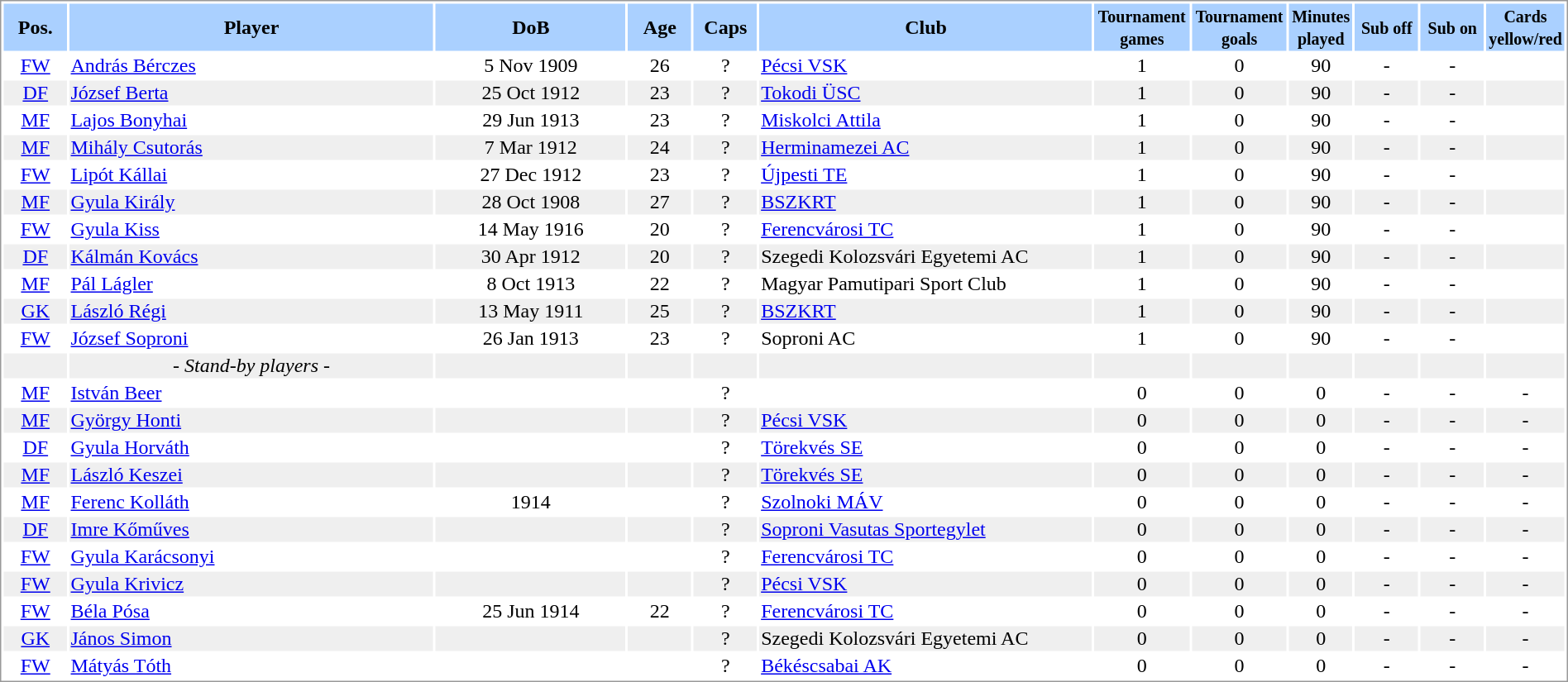<table border="0" width="100%" style="border: 1px solid #999; background-color:#FFFFFF; text-align:center">
<tr align="center" bgcolor="#AAD0FF">
<th width=4%>Pos.</th>
<th width=23%>Player</th>
<th width=12%>DoB</th>
<th width=4%>Age</th>
<th width=4%>Caps</th>
<th width=21%>Club</th>
<th width=6%><small>Tournament<br>games</small></th>
<th width=6%><small>Tournament<br>goals</small></th>
<th width=4%><small>Minutes<br>played</small></th>
<th width=4%><small>Sub off</small></th>
<th width=4%><small>Sub on</small></th>
<th width=4%><small>Cards<br>yellow/red</small></th>
</tr>
<tr>
<td><a href='#'>FW</a></td>
<td align="left"><a href='#'>András Bérczes</a></td>
<td>5 Nov 1909</td>
<td>26</td>
<td>?</td>
<td align="left"> <a href='#'>Pécsi VSK</a></td>
<td>1</td>
<td>0</td>
<td>90</td>
<td>-</td>
<td>-</td>
<td></td>
</tr>
<tr bgcolor="#EFEFEF">
<td><a href='#'>DF</a></td>
<td align="left"><a href='#'>József Berta</a></td>
<td>25 Oct 1912</td>
<td>23</td>
<td>?</td>
<td align="left"> <a href='#'>Tokodi ÜSC</a></td>
<td>1</td>
<td>0</td>
<td>90</td>
<td>-</td>
<td>-</td>
<td></td>
</tr>
<tr>
<td><a href='#'>MF</a></td>
<td align="left"><a href='#'>Lajos Bonyhai</a></td>
<td>29 Jun 1913</td>
<td>23</td>
<td>?</td>
<td align="left"> <a href='#'>Miskolci Attila</a></td>
<td>1</td>
<td>0</td>
<td>90</td>
<td>-</td>
<td>-</td>
<td></td>
</tr>
<tr bgcolor="#EFEFEF">
<td><a href='#'>MF</a></td>
<td align="left"><a href='#'>Mihály Csutorás</a></td>
<td>7 Mar 1912</td>
<td>24</td>
<td>?</td>
<td align="left"> <a href='#'>Herminamezei AC</a></td>
<td>1</td>
<td>0</td>
<td>90</td>
<td>-</td>
<td>-</td>
<td></td>
</tr>
<tr>
<td><a href='#'>FW</a></td>
<td align="left"><a href='#'>Lipót Kállai</a></td>
<td>27 Dec 1912</td>
<td>23</td>
<td>?</td>
<td align="left"> <a href='#'>Újpesti TE</a></td>
<td>1</td>
<td>0</td>
<td>90</td>
<td>-</td>
<td>-</td>
<td></td>
</tr>
<tr bgcolor="#EFEFEF">
<td><a href='#'>MF</a></td>
<td align="left"><a href='#'>Gyula Király</a></td>
<td>28 Oct 1908</td>
<td>27</td>
<td>?</td>
<td align="left"> <a href='#'>BSZKRT</a></td>
<td>1</td>
<td>0</td>
<td>90</td>
<td>-</td>
<td>-</td>
<td></td>
</tr>
<tr>
<td><a href='#'>FW</a></td>
<td align="left"><a href='#'>Gyula Kiss</a></td>
<td>14 May 1916</td>
<td>20</td>
<td>?</td>
<td align="left"> <a href='#'>Ferencvárosi TC</a></td>
<td>1</td>
<td>0</td>
<td>90</td>
<td>-</td>
<td>-</td>
<td></td>
</tr>
<tr bgcolor="#EFEFEF">
<td><a href='#'>DF</a></td>
<td align="left"><a href='#'>Kálmán Kovács</a></td>
<td>30 Apr 1912</td>
<td>20</td>
<td>?</td>
<td align="left"> Szegedi Kolozsvári Egyetemi AC</td>
<td>1</td>
<td>0</td>
<td>90</td>
<td>-</td>
<td>-</td>
<td></td>
</tr>
<tr>
<td><a href='#'>MF</a></td>
<td align="left"><a href='#'>Pál Lágler</a></td>
<td>8 Oct 1913</td>
<td>22</td>
<td>?</td>
<td align="left"> Magyar Pamutipari Sport Club</td>
<td>1</td>
<td>0</td>
<td>90</td>
<td>-</td>
<td>-</td>
<td></td>
</tr>
<tr bgcolor="#EFEFEF">
<td><a href='#'>GK</a></td>
<td align="left"><a href='#'>László Régi</a></td>
<td>13 May 1911</td>
<td>25</td>
<td>?</td>
<td align="left"> <a href='#'>BSZKRT</a></td>
<td>1</td>
<td>0</td>
<td>90</td>
<td>-</td>
<td>-</td>
<td></td>
</tr>
<tr>
<td><a href='#'>FW</a></td>
<td align="left"><a href='#'>József Soproni</a></td>
<td>26 Jan 1913</td>
<td>23</td>
<td>?</td>
<td align="left"> Soproni AC</td>
<td>1</td>
<td>0</td>
<td>90</td>
<td>-</td>
<td>-</td>
<td></td>
</tr>
<tr bgcolor="#EFEFEF">
<td></td>
<td>- <em>Stand-by players</em> -</td>
<td></td>
<td></td>
<td></td>
<td></td>
<td></td>
<td></td>
<td></td>
<td></td>
<td></td>
<td></td>
</tr>
<tr>
<td><a href='#'>MF</a></td>
<td align="left"><a href='#'>István Beer</a></td>
<td></td>
<td></td>
<td>?</td>
<td align="left"></td>
<td>0</td>
<td>0</td>
<td>0</td>
<td>-</td>
<td>-</td>
<td>-</td>
</tr>
<tr bgcolor="#EFEFEF">
<td><a href='#'>MF</a></td>
<td align="left"><a href='#'>György Honti</a></td>
<td></td>
<td></td>
<td>?</td>
<td align="left"> <a href='#'>Pécsi VSK</a></td>
<td>0</td>
<td>0</td>
<td>0</td>
<td>-</td>
<td>-</td>
<td>-</td>
</tr>
<tr>
<td><a href='#'>DF</a></td>
<td align="left"><a href='#'>Gyula Horváth</a></td>
<td></td>
<td></td>
<td>?</td>
<td align="left"> <a href='#'>Törekvés SE</a></td>
<td>0</td>
<td>0</td>
<td>0</td>
<td>-</td>
<td>-</td>
<td>-</td>
</tr>
<tr bgcolor="#EFEFEF">
<td><a href='#'>MF</a></td>
<td align="left"><a href='#'>László Keszei</a></td>
<td></td>
<td></td>
<td>?</td>
<td align="left"> <a href='#'>Törekvés SE</a></td>
<td>0</td>
<td>0</td>
<td>0</td>
<td>-</td>
<td>-</td>
<td>-</td>
</tr>
<tr>
<td><a href='#'>MF</a></td>
<td align="left"><a href='#'>Ferenc Kolláth</a></td>
<td>1914</td>
<td></td>
<td>?</td>
<td align="left"> <a href='#'>Szolnoki MÁV</a></td>
<td>0</td>
<td>0</td>
<td>0</td>
<td>-</td>
<td>-</td>
<td>-</td>
</tr>
<tr bgcolor="#EFEFEF">
<td><a href='#'>DF</a></td>
<td align="left"><a href='#'>Imre Kőműves</a></td>
<td></td>
<td></td>
<td>?</td>
<td align="left"> <a href='#'>Soproni Vasutas Sportegylet</a></td>
<td>0</td>
<td>0</td>
<td>0</td>
<td>-</td>
<td>-</td>
<td>-</td>
</tr>
<tr>
<td><a href='#'>FW</a></td>
<td align="left"><a href='#'>Gyula Karácsonyi</a></td>
<td></td>
<td></td>
<td>?</td>
<td align="left"> <a href='#'>Ferencvárosi TC</a></td>
<td>0</td>
<td>0</td>
<td>0</td>
<td>-</td>
<td>-</td>
<td>-</td>
</tr>
<tr bgcolor="#EFEFEF">
<td><a href='#'>FW</a></td>
<td align="left"><a href='#'>Gyula Krivicz</a></td>
<td></td>
<td></td>
<td>?</td>
<td align="left"> <a href='#'>Pécsi VSK</a></td>
<td>0</td>
<td>0</td>
<td>0</td>
<td>-</td>
<td>-</td>
<td>-</td>
</tr>
<tr>
<td><a href='#'>FW</a></td>
<td align="left"><a href='#'>Béla Pósa</a></td>
<td>25 Jun 1914</td>
<td>22</td>
<td>?</td>
<td align="left"> <a href='#'>Ferencvárosi TC</a></td>
<td>0</td>
<td>0</td>
<td>0</td>
<td>-</td>
<td>-</td>
<td>-</td>
</tr>
<tr bgcolor="#EFEFEF">
<td><a href='#'>GK</a></td>
<td align="left"><a href='#'>János Simon</a></td>
<td></td>
<td></td>
<td>?</td>
<td align="left"> Szegedi Kolozsvári Egyetemi AC</td>
<td>0</td>
<td>0</td>
<td>0</td>
<td>-</td>
<td>-</td>
<td>-</td>
</tr>
<tr>
<td><a href='#'>FW</a></td>
<td align="left"><a href='#'>Mátyás Tóth</a></td>
<td></td>
<td></td>
<td>?</td>
<td align="left"> <a href='#'>Békéscsabai AK</a></td>
<td>0</td>
<td>0</td>
<td>0</td>
<td>-</td>
<td>-</td>
<td>-</td>
</tr>
</table>
